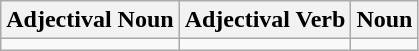<table class="wikitable">
<tr>
<th>Adjectival Noun<br></th>
<th>Adjectival Verb<br></th>
<th>Noun<br></th>
</tr>
<tr>
<td></td>
<td></td>
<td></td>
</tr>
</table>
